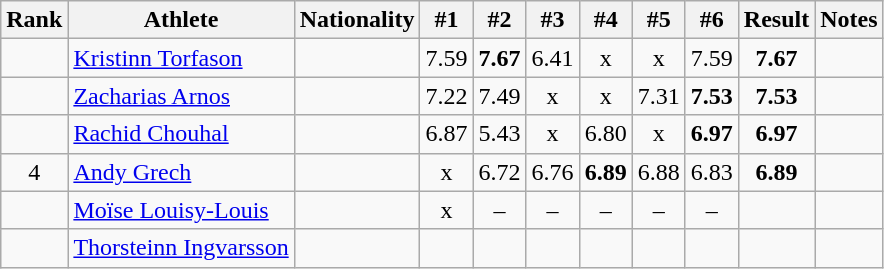<table class="wikitable sortable" style="text-align:center">
<tr>
<th>Rank</th>
<th>Athlete</th>
<th>Nationality</th>
<th>#1</th>
<th>#2</th>
<th>#3</th>
<th>#4</th>
<th>#5</th>
<th>#6</th>
<th>Result</th>
<th>Notes</th>
</tr>
<tr>
<td></td>
<td align="left"><a href='#'>Kristinn Torfason</a></td>
<td align=left></td>
<td>7.59</td>
<td><strong>7.67</strong></td>
<td>6.41</td>
<td>x</td>
<td>x</td>
<td>7.59</td>
<td><strong>7.67</strong></td>
<td></td>
</tr>
<tr>
<td></td>
<td align="left"><a href='#'>Zacharias Arnos</a></td>
<td align=left></td>
<td>7.22</td>
<td>7.49</td>
<td>x</td>
<td>x</td>
<td>7.31</td>
<td><strong>7.53</strong></td>
<td><strong>7.53</strong></td>
<td></td>
</tr>
<tr>
<td></td>
<td align="left"><a href='#'>Rachid Chouhal</a></td>
<td align=left></td>
<td>6.87</td>
<td>5.43</td>
<td>x</td>
<td>6.80</td>
<td>x</td>
<td><strong>6.97</strong></td>
<td><strong>6.97</strong></td>
<td></td>
</tr>
<tr>
<td>4</td>
<td align="left"><a href='#'>Andy Grech</a></td>
<td align=left></td>
<td>x</td>
<td>6.72</td>
<td>6.76</td>
<td><strong>6.89</strong></td>
<td>6.88</td>
<td>6.83</td>
<td><strong>6.89</strong></td>
<td></td>
</tr>
<tr>
<td></td>
<td align="left"><a href='#'>Moïse Louisy-Louis</a></td>
<td align=left></td>
<td>x</td>
<td>–</td>
<td>–</td>
<td>–</td>
<td>–</td>
<td>–</td>
<td><strong></strong></td>
<td></td>
</tr>
<tr>
<td></td>
<td align="left"><a href='#'>Thorsteinn Ingvarsson</a></td>
<td align=left></td>
<td></td>
<td></td>
<td></td>
<td></td>
<td></td>
<td></td>
<td><strong></strong></td>
<td></td>
</tr>
</table>
